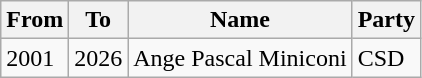<table class="wikitable">
<tr>
<th>From</th>
<th>To</th>
<th>Name</th>
<th>Party</th>
</tr>
<tr>
<td>2001</td>
<td>2026</td>
<td>Ange Pascal Miniconi</td>
<td>CSD</td>
</tr>
</table>
